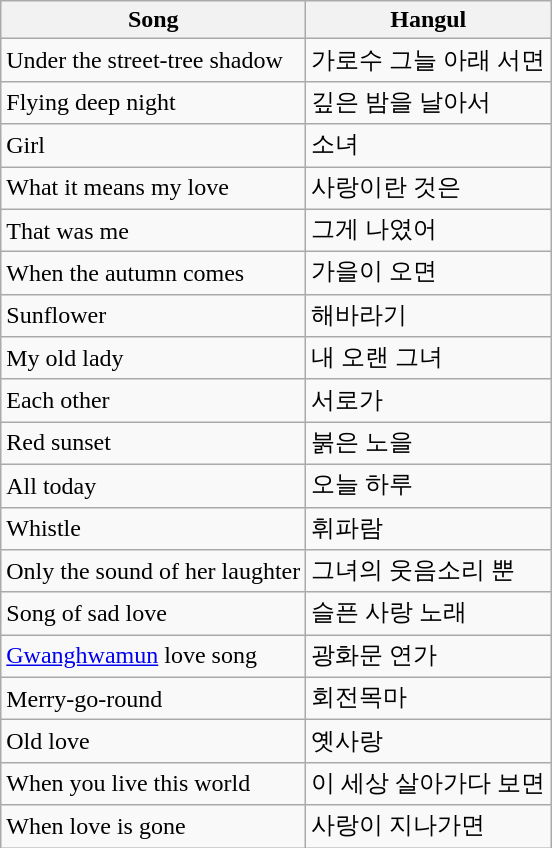<table class="wikitable">
<tr>
<th>Song</th>
<th>Hangul</th>
</tr>
<tr>
<td>Under the street-tree shadow</td>
<td>가로수 그늘 아래 서면</td>
</tr>
<tr>
<td>Flying deep night</td>
<td>깊은 밤을 날아서</td>
</tr>
<tr>
<td>Girl</td>
<td>소녀</td>
</tr>
<tr>
<td>What it means my love</td>
<td>사랑이란 것은</td>
</tr>
<tr>
<td>That was me</td>
<td>그게 나였어</td>
</tr>
<tr>
<td>When the autumn comes</td>
<td>가을이 오면</td>
</tr>
<tr>
<td>Sunflower</td>
<td>해바라기</td>
</tr>
<tr>
<td>My old lady</td>
<td>내 오랜 그녀</td>
</tr>
<tr>
<td>Each other</td>
<td>서로가</td>
</tr>
<tr>
<td>Red sunset</td>
<td>붉은 노을</td>
</tr>
<tr>
<td>All today</td>
<td>오늘 하루</td>
</tr>
<tr>
<td>Whistle</td>
<td>휘파람</td>
</tr>
<tr>
<td>Only the sound of her laughter</td>
<td>그녀의 웃음소리 뿐</td>
</tr>
<tr>
<td>Song of sad love</td>
<td>슬픈 사랑 노래</td>
</tr>
<tr>
<td><a href='#'>Gwanghwamun</a> love song</td>
<td>광화문 연가</td>
</tr>
<tr>
<td>Merry-go-round</td>
<td>회전목마</td>
</tr>
<tr>
<td>Old love</td>
<td>옛사랑</td>
</tr>
<tr>
<td>When you live this world</td>
<td>이 세상 살아가다 보면</td>
</tr>
<tr>
<td>When love is gone</td>
<td>사랑이 지나가면</td>
</tr>
</table>
